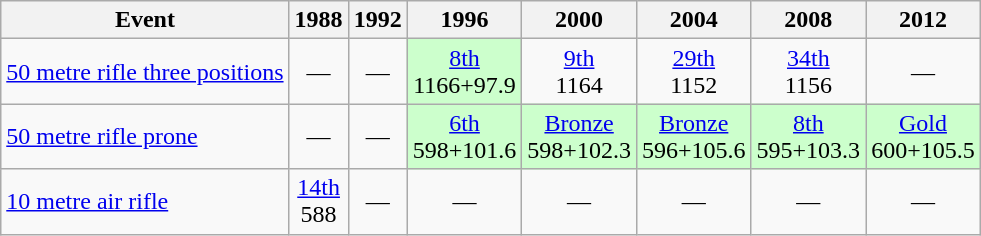<table class="wikitable" style="text-align: center">
<tr>
<th>Event</th>
<th>1988</th>
<th>1992</th>
<th>1996</th>
<th>2000</th>
<th>2004</th>
<th>2008</th>
<th>2012</th>
</tr>
<tr>
<td align=left><a href='#'>50 metre rifle three positions</a></td>
<td>—</td>
<td>—</td>
<td style="background: #ccffcc"><a href='#'>8th</a><br>1166+97.9</td>
<td><a href='#'>9th</a><br>1164</td>
<td><a href='#'>29th</a><br>1152</td>
<td><a href='#'>34th</a><br>1156</td>
<td>—</td>
</tr>
<tr>
<td align=left><a href='#'>50 metre rifle prone</a></td>
<td>—</td>
<td>—</td>
<td style="background: #ccffcc"><a href='#'>6th</a><br>598+101.6</td>
<td style="background: #ccffcc"> <a href='#'>Bronze</a><br>598+102.3</td>
<td style="background: #ccffcc"> <a href='#'>Bronze</a><br>596+105.6</td>
<td style="background: #ccffcc"><a href='#'>8th</a><br>595+103.3</td>
<td style="background: #ccffcc"> <a href='#'>Gold</a><br>600+105.5</td>
</tr>
<tr>
<td align=left><a href='#'>10 metre air rifle</a></td>
<td><a href='#'>14th</a><br>588</td>
<td>—</td>
<td>—</td>
<td>—</td>
<td>—</td>
<td>—</td>
<td>—</td>
</tr>
</table>
